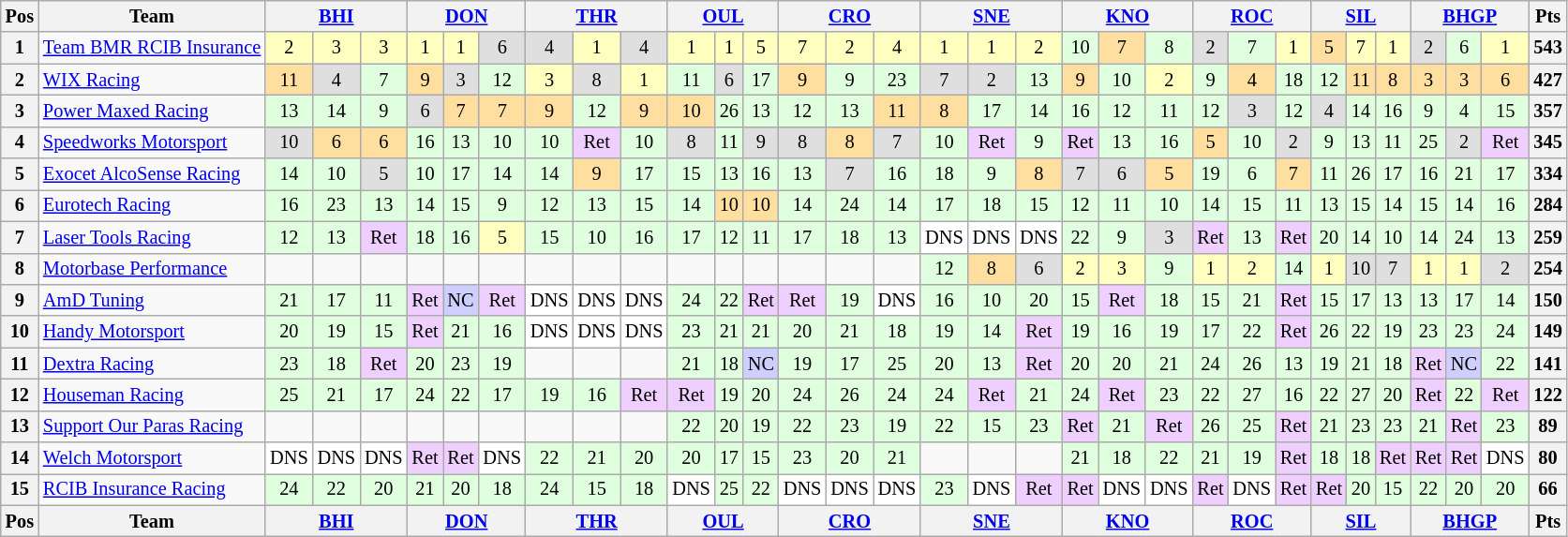<table class="wikitable" style="font-size: 85%; text-align: center;">
<tr valign="top">
<th valign="middle">Pos</th>
<th valign="middle">Team</th>
<th colspan="3"><a href='#'>BHI</a></th>
<th colspan="3"><a href='#'>DON</a></th>
<th colspan="3"><a href='#'>THR</a></th>
<th colspan="3"><a href='#'>OUL</a></th>
<th colspan="3"><a href='#'>CRO</a></th>
<th colspan="3"><a href='#'>SNE</a></th>
<th colspan="3"><a href='#'>KNO</a></th>
<th colspan="3"><a href='#'>ROC</a></th>
<th colspan="3"><a href='#'>SIL</a></th>
<th colspan="3"><a href='#'>BHGP</a></th>
<th valign=middle>Pts</th>
</tr>
<tr>
<th>1</th>
<td align=left nowrap><a href='#'>Team BMR RCIB Insurance</a></td>
<td style="background:#ffffbf;">2</td>
<td style="background:#ffffbf;">3</td>
<td style="background:#ffffbf;">3</td>
<td style="background:#ffffbf;">1</td>
<td style="background:#ffffbf;">1</td>
<td style="background:#dfdfdf;">6</td>
<td style="background:#dfdfdf;">4</td>
<td style="background:#ffffbf;">1</td>
<td style="background:#dfdfdf;">4</td>
<td style="background:#ffffbf;">1</td>
<td style="background:#ffffbf;">1</td>
<td style="background:#ffffbf;">5</td>
<td style="background:#ffffbf;">7</td>
<td style="background:#ffffbf;">2</td>
<td style="background:#ffffbf;">4</td>
<td style="background:#ffffbf;">1</td>
<td style="background:#ffffbf;">1</td>
<td style="background:#ffffbf;">2</td>
<td style="background:#dfffdf;">10</td>
<td style="background:#ffdf9f;">7</td>
<td style="background:#dfffdf;">8</td>
<td style="background:#dfdfdf;">2</td>
<td style="background:#dfffdf;">7</td>
<td style="background:#ffffbf;">1</td>
<td style="background:#ffdf9f;">5</td>
<td style="background:#ffffbf;">7</td>
<td style="background:#ffffbf;">1</td>
<td style="background:#dfdfdf;">2</td>
<td style="background:#dfffdf;">6</td>
<td style="background:#ffffbf;">1</td>
<th>543</th>
</tr>
<tr>
<th>2</th>
<td align=left><a href='#'>WIX Racing</a></td>
<td style="background:#ffdf9f;">11</td>
<td style="background:#dfdfdf;">4</td>
<td style="background:#dfffdf;">7</td>
<td style="background:#ffdf9f;">9</td>
<td style="background:#dfdfdf;">3</td>
<td style="background:#dfffdf;">12</td>
<td style="background:#ffffbf;">3</td>
<td style="background:#dfdfdf;">8</td>
<td style="background:#ffffbf;">1</td>
<td style="background:#dfffdf;">11</td>
<td style="background:#dfdfdf;">6</td>
<td style="background:#dfffdf;">17</td>
<td style="background:#ffdf9f;">9</td>
<td style="background:#dfffdf;">9</td>
<td style="background:#dfffdf;">23</td>
<td style="background:#dfdfdf;">7</td>
<td style="background:#dfdfdf;">2</td>
<td style="background:#dfffdf;">13</td>
<td style="background:#ffdf9f;">9</td>
<td style="background:#dfffdf;">10</td>
<td style="background:#ffffbf;">2</td>
<td style="background:#dfffdf;">9</td>
<td style="background:#ffdf9f;">4</td>
<td style="background:#dfffdf;">18</td>
<td style="background:#dfffdf;">12</td>
<td style="background:#ffdf9f;">11</td>
<td style="background:#ffdf9f;">8</td>
<td style="background:#ffdf9f;">3</td>
<td style="background:#ffdf9f;">3</td>
<td style="background:#ffdf9f;">6</td>
<th>427</th>
</tr>
<tr>
<th>3</th>
<td align=left><a href='#'>Power Maxed Racing</a></td>
<td style="background:#dfffdf;">13</td>
<td style="background:#dfffdf;">14</td>
<td style="background:#dfffdf;">9</td>
<td style="background:#dfdfdf;">6</td>
<td style="background:#ffdf9f;">7</td>
<td style="background:#ffdf9f;">7</td>
<td style="background:#ffdf9f;">9</td>
<td style="background:#dfffdf;">12</td>
<td style="background:#ffdf9f;">9</td>
<td style="background:#ffdf9f;">10</td>
<td style="background:#dfffdf;">26</td>
<td style="background:#dfffdf;">13</td>
<td style="background:#dfffdf;">12</td>
<td style="background:#dfffdf;">13</td>
<td style="background:#ffdf9f;">11</td>
<td style="background:#ffdf9f;">8</td>
<td style="background:#dfffdf;">17</td>
<td style="background:#dfffdf;">14</td>
<td style="background:#dfffdf;">16</td>
<td style="background:#dfffdf;">12</td>
<td style="background:#dfffdf;">11</td>
<td style="background:#dfffdf;">12</td>
<td style="background:#dfdfdf;">3</td>
<td style="background:#dfffdf;">12</td>
<td style="background:#dfdfdf;">4</td>
<td style="background:#dfffdf;">14</td>
<td style="background:#dfffdf;">16</td>
<td style="background:#dfffdf;">9</td>
<td style="background:#dfffdf;">4</td>
<td style="background:#dfffdf;">15</td>
<th>357</th>
</tr>
<tr>
<th>4</th>
<td align=left><a href='#'>Speedworks Motorsport</a></td>
<td style="background:#dfdfdf;">10</td>
<td style="background:#ffdf9f;">6</td>
<td style="background:#ffdf9f;">6</td>
<td style="background:#dfffdf;">16</td>
<td style="background:#dfffdf;">13</td>
<td style="background:#dfffdf;">10</td>
<td style="background:#dfffdf;">10</td>
<td style="background:#efcfff;">Ret</td>
<td style="background:#dfffdf;">10</td>
<td style="background:#dfdfdf;">8</td>
<td style="background:#dfffdf;">11</td>
<td style="background:#dfdfdf;">9</td>
<td style="background:#dfdfdf;">8</td>
<td style="background:#ffdf9f;">8</td>
<td style="background:#dfdfdf;">7</td>
<td style="background:#dfffdf;">10</td>
<td style="background:#efcfff;">Ret</td>
<td style="background:#dfffdf;">9</td>
<td style="background:#efcfff;">Ret</td>
<td style="background:#dfffdf;">13</td>
<td style="background:#dfffdf;">16</td>
<td style="background:#ffdf9f;">5</td>
<td style="background:#dfffdf;">10</td>
<td style="background:#dfdfdf;">2</td>
<td style="background:#dfffdf;">9</td>
<td style="background:#dfffdf;">13</td>
<td style="background:#dfffdf;">11</td>
<td style="background:#dfffdf;">25</td>
<td style="background:#dfdfdf;">2</td>
<td style="background:#efcfff;">Ret</td>
<th>345</th>
</tr>
<tr>
<th>5</th>
<td align=left><a href='#'>Exocet AlcoSense Racing</a></td>
<td style="background:#dfffdf;">14</td>
<td style="background:#dfffdf;">10</td>
<td style="background:#dfdfdf;">5</td>
<td style="background:#dfffdf;">10</td>
<td style="background:#dfffdf;">17</td>
<td style="background:#dfffdf;">14</td>
<td style="background:#dfffdf;">14</td>
<td style="background:#ffdf9f;">9</td>
<td style="background:#dfffdf;">17</td>
<td style="background:#dfffdf;">15</td>
<td style="background:#dfffdf;">13</td>
<td style="background:#dfffdf;">16</td>
<td style="background:#dfffdf;">13</td>
<td style="background:#dfdfdf;">7</td>
<td style="background:#dfffdf;">16</td>
<td style="background:#dfffdf;">18</td>
<td style="background:#dfffdf;">9</td>
<td style="background:#ffdf9f;">8</td>
<td style="background:#dfdfdf;">7</td>
<td style="background:#dfdfdf;">6</td>
<td style="background:#ffdf9f;">5</td>
<td style="background:#dfffdf;">19</td>
<td style="background:#dfffdf;">6</td>
<td style="background:#ffdf9f;">7</td>
<td style="background:#dfffdf;">11</td>
<td style="background:#dfffdf;">26</td>
<td style="background:#dfffdf;">17</td>
<td style="background:#dfffdf;">16</td>
<td style="background:#dfffdf;">21</td>
<td style="background:#dfffdf;">17</td>
<th>334</th>
</tr>
<tr>
<th>6</th>
<td align=left><a href='#'>Eurotech Racing</a></td>
<td style="background:#dfffdf;">16</td>
<td style="background:#dfffdf;">23</td>
<td style="background:#dfffdf;">13</td>
<td style="background:#dfffdf;">14</td>
<td style="background:#dfffdf;">15</td>
<td style="background:#dfffdf;">9</td>
<td style="background:#dfffdf;">12</td>
<td style="background:#dfffdf;">13</td>
<td style="background:#dfffdf;">15</td>
<td style="background:#dfffdf;">14</td>
<td style="background:#ffdf9f;">10</td>
<td style="background:#ffdf9f;">10</td>
<td style="background:#dfffdf;">14</td>
<td style="background:#dfffdf;">24</td>
<td style="background:#dfffdf;">14</td>
<td style="background:#dfffdf;">17</td>
<td style="background:#dfffdf;">18</td>
<td style="background:#dfffdf;">15</td>
<td style="background:#dfffdf;">12</td>
<td style="background:#dfffdf;">11</td>
<td style="background:#dfffdf;">10</td>
<td style="background:#dfffdf;">14</td>
<td style="background:#dfffdf;">15</td>
<td style="background:#dfffdf;">11</td>
<td style="background:#dfffdf;">13</td>
<td style="background:#dfffdf;">15</td>
<td style="background:#dfffdf;">14</td>
<td style="background:#dfffdf;">15</td>
<td style="background:#dfffdf;">14</td>
<td style="background:#dfffdf;">16</td>
<th>284</th>
</tr>
<tr>
<th>7</th>
<td align=left><a href='#'>Laser Tools Racing</a></td>
<td style="background:#dfffdf;">12</td>
<td style="background:#dfffdf;">13</td>
<td style="background:#efcfff;">Ret</td>
<td style="background:#dfffdf;">18</td>
<td style="background:#dfffdf;">16</td>
<td style="background:#ffffbf;">5</td>
<td style="background:#dfffdf;">15</td>
<td style="background:#dfffdf;">10</td>
<td style="background:#dfffdf;">16</td>
<td style="background:#dfffdf;">17</td>
<td style="background:#dfffdf;">12</td>
<td style="background:#dfffdf;">11</td>
<td style="background:#dfffdf;">17</td>
<td style="background:#dfffdf;">18</td>
<td style="background:#dfffdf;">13</td>
<td style="background:#ffffff;">DNS</td>
<td style="background:#ffffff;">DNS</td>
<td style="background:#ffffff;">DNS</td>
<td style="background:#dfffdf;">22</td>
<td style="background:#dfffdf;">9</td>
<td style="background:#dfdfdf;">3</td>
<td style="background:#efcfff;">Ret</td>
<td style="background:#dfffdf;">13</td>
<td style="background:#efcfff;">Ret</td>
<td style="background:#dfffdf;">20</td>
<td style="background:#dfffdf;">14</td>
<td style="background:#dfffdf;">10</td>
<td style="background:#dfffdf;">14</td>
<td style="background:#dfffdf;">24</td>
<td style="background:#dfffdf;">13</td>
<th>259</th>
</tr>
<tr>
<th>8</th>
<td align=left><a href='#'>Motorbase Performance</a></td>
<td></td>
<td></td>
<td></td>
<td></td>
<td></td>
<td></td>
<td></td>
<td></td>
<td></td>
<td></td>
<td></td>
<td></td>
<td></td>
<td></td>
<td></td>
<td style="background:#dfffdf;">12</td>
<td style="background:#ffdf9f;">8</td>
<td style="background:#dfdfdf;">6</td>
<td style="background:#ffffbf;">2</td>
<td style="background:#ffffbf;">3</td>
<td style="background:#dfffdf;">9</td>
<td style="background:#ffffbf;">1</td>
<td style="background:#ffffbf;">2</td>
<td style="background:#dfffdf;">14</td>
<td style="background:#ffffbf;">1</td>
<td style="background:#dfdfdf;">10</td>
<td style="background:#dfdfdf;">7</td>
<td style="background:#ffffbf;">1</td>
<td style="background:#ffffbf;">1</td>
<td style="background:#dfdfdf;">2</td>
<th>254</th>
</tr>
<tr>
<th>9</th>
<td align=left><a href='#'>AmD Tuning</a></td>
<td style="background:#dfffdf;">21</td>
<td style="background:#dfffdf;">17</td>
<td style="background:#dfffdf;">11</td>
<td style="background:#efcfff;">Ret</td>
<td style="background:#cfcfff;">NC</td>
<td style="background:#efcfff;">Ret</td>
<td style="background:#ffffff;">DNS</td>
<td style="background:#ffffff;">DNS</td>
<td style="background:#ffffff;">DNS</td>
<td style="background:#dfffdf;">24</td>
<td style="background:#dfffdf;">22</td>
<td style="background:#efcfff;">Ret</td>
<td style="background:#efcfff;">Ret</td>
<td style="background:#dfffdf;">19</td>
<td style="background:#ffffff;">DNS</td>
<td style="background:#dfffdf;">16</td>
<td style="background:#dfffdf;">10</td>
<td style="background:#dfffdf;">20</td>
<td style="background:#dfffdf;">15</td>
<td style="background:#efcfff;">Ret</td>
<td style="background:#dfffdf;">18</td>
<td style="background:#dfffdf;">15</td>
<td style="background:#dfffdf;">21</td>
<td style="background:#efcfff;">Ret</td>
<td style="background:#dfffdf;">15</td>
<td style="background:#dfffdf;">17</td>
<td style="background:#dfffdf;">13</td>
<td style="background:#dfffdf;">13</td>
<td style="background:#dfffdf;">17</td>
<td style="background:#dfffdf;">14</td>
<th>150</th>
</tr>
<tr>
<th>10</th>
<td align=left><a href='#'>Handy Motorsport</a></td>
<td style="background:#dfffdf;">20</td>
<td style="background:#dfffdf;">19</td>
<td style="background:#dfffdf;">15</td>
<td style="background:#efcfff;">Ret</td>
<td style="background:#dfffdf;">21</td>
<td style="background:#dfffdf;">16</td>
<td style="background:#ffffff;">DNS</td>
<td style="background:#ffffff;">DNS</td>
<td style="background:#ffffff;">DNS</td>
<td style="background:#dfffdf;">23</td>
<td style="background:#dfffdf;">21</td>
<td style="background:#dfffdf;">21</td>
<td style="background:#dfffdf;">20</td>
<td style="background:#dfffdf;">21</td>
<td style="background:#dfffdf;">18</td>
<td style="background:#dfffdf;">19</td>
<td style="background:#dfffdf;">14</td>
<td style="background:#efcfff;">Ret</td>
<td style="background:#dfffdf;">19</td>
<td style="background:#dfffdf;">16</td>
<td style="background:#dfffdf;">19</td>
<td style="background:#dfffdf;">17</td>
<td style="background:#dfffdf;">22</td>
<td style="background:#efcfff;">Ret</td>
<td style="background:#dfffdf;">26</td>
<td style="background:#dfffdf;">22</td>
<td style="background:#dfffdf;">19</td>
<td style="background:#dfffdf;">23</td>
<td style="background:#dfffdf;">23</td>
<td style="background:#dfffdf;">24</td>
<th>149</th>
</tr>
<tr>
<th>11</th>
<td align=left><a href='#'>Dextra Racing</a></td>
<td style="background:#dfffdf;">23</td>
<td style="background:#dfffdf;">18</td>
<td style="background:#efcfff;">Ret</td>
<td style="background:#dfffdf;">20</td>
<td style="background:#dfffdf;">23</td>
<td style="background:#dfffdf;">19</td>
<td></td>
<td></td>
<td></td>
<td style="background:#dfffdf;">21</td>
<td style="background:#dfffdf;">18</td>
<td style="background:#cfcfff;">NC</td>
<td style="background:#dfffdf;">19</td>
<td style="background:#dfffdf;">17</td>
<td style="background:#dfffdf;">25</td>
<td style="background:#dfffdf;">20</td>
<td style="background:#dfffdf;">13</td>
<td style="background:#efcfff;">Ret</td>
<td style="background:#dfffdf;">20</td>
<td style="background:#dfffdf;">20</td>
<td style="background:#dfffdf;">21</td>
<td style="background:#dfffdf;">24</td>
<td style="background:#dfffdf;">26</td>
<td style="background:#dfffdf;">13</td>
<td style="background:#dfffdf;">19</td>
<td style="background:#dfffdf;">21</td>
<td style="background:#dfffdf;">18</td>
<td style="background:#efcfff;">Ret</td>
<td style="background:#cfcfff;">NC</td>
<td style="background:#dfffdf;">22</td>
<th>141</th>
</tr>
<tr>
<th>12</th>
<td align=left><a href='#'>Houseman Racing</a></td>
<td style="background:#dfffdf;">25</td>
<td style="background:#dfffdf;">21</td>
<td style="background:#dfffdf;">17</td>
<td style="background:#dfffdf;">24</td>
<td style="background:#dfffdf;">22</td>
<td style="background:#dfffdf;">17</td>
<td style="background:#dfffdf;">19</td>
<td style="background:#dfffdf;">16</td>
<td style="background:#efcfff;">Ret</td>
<td style="background:#efcfff;">Ret</td>
<td style="background:#dfffdf;">19</td>
<td style="background:#dfffdf;">20</td>
<td style="background:#dfffdf;">24</td>
<td style="background:#dfffdf;">26</td>
<td style="background:#dfffdf;">24</td>
<td style="background:#dfffdf;">24</td>
<td style="background:#efcfff;">Ret</td>
<td style="background:#dfffdf;">21</td>
<td style="background:#dfffdf;">24</td>
<td style="background:#efcfff;">Ret</td>
<td style="background:#dfffdf;">23</td>
<td style="background:#dfffdf;">22</td>
<td style="background:#dfffdf;">27</td>
<td style="background:#dfffdf;">16</td>
<td style="background:#dfffdf;">22</td>
<td style="background:#dfffdf;">27</td>
<td style="background:#dfffdf;">20</td>
<td style="background:#efcfff;">Ret</td>
<td style="background:#dfffdf;">22</td>
<td style="background:#efcfff;">Ret</td>
<th>122</th>
</tr>
<tr>
<th>13</th>
<td align=left><a href='#'>Support Our Paras Racing</a></td>
<td></td>
<td></td>
<td></td>
<td></td>
<td></td>
<td></td>
<td></td>
<td></td>
<td></td>
<td style="background:#dfffdf;">22</td>
<td style="background:#dfffdf;">20</td>
<td style="background:#dfffdf;">19</td>
<td style="background:#dfffdf;">22</td>
<td style="background:#dfffdf;">23</td>
<td style="background:#dfffdf;">19</td>
<td style="background:#dfffdf;">22</td>
<td style="background:#dfffdf;">15</td>
<td style="background:#dfffdf;">23</td>
<td style="background:#efcfff;">Ret</td>
<td style="background:#dfffdf;">21</td>
<td style="background:#efcfff;">Ret</td>
<td style="background:#dfffdf;">26</td>
<td style="background:#dfffdf;">25</td>
<td style="background:#efcfff;">Ret</td>
<td style="background:#dfffdf;">21</td>
<td style="background:#dfffdf;">23</td>
<td style="background:#dfffdf;">23</td>
<td style="background:#dfffdf;">21</td>
<td style="background:#efcfff;">Ret</td>
<td style="background:#dfffdf;">23</td>
<th>89</th>
</tr>
<tr>
<th>14</th>
<td align=left><a href='#'>Welch Motorsport</a></td>
<td style="background:#ffffff;">DNS</td>
<td style="background:#ffffff;">DNS</td>
<td style="background:#ffffff;">DNS</td>
<td style="background:#efcfff;">Ret</td>
<td style="background:#efcfff;">Ret</td>
<td style="background:#ffffff;">DNS</td>
<td style="background:#dfffdf;">22</td>
<td style="background:#dfffdf;">21</td>
<td style="background:#dfffdf;">20</td>
<td style="background:#dfffdf;">20</td>
<td style="background:#dfffdf;">17</td>
<td style="background:#dfffdf;">15</td>
<td style="background:#dfffdf;">23</td>
<td style="background:#dfffdf;">20</td>
<td style="background:#dfffdf;">21</td>
<td></td>
<td></td>
<td></td>
<td style="background:#dfffdf;">21</td>
<td style="background:#dfffdf;">18</td>
<td style="background:#dfffdf;">22</td>
<td style="background:#dfffdf;">21</td>
<td style="background:#dfffdf;">19</td>
<td style="background:#efcfff;">Ret</td>
<td style="background:#dfffdf;">18</td>
<td style="background:#dfffdf;">18</td>
<td style="background:#efcfff;">Ret</td>
<td style="background:#efcfff;">Ret</td>
<td style="background:#efcfff;">Ret</td>
<td style="background:#ffffff;">DNS</td>
<th>80</th>
</tr>
<tr>
<th>15</th>
<td align=left><a href='#'>RCIB Insurance Racing</a></td>
<td style="background:#dfffdf;">24</td>
<td style="background:#dfffdf;">22</td>
<td style="background:#dfffdf;">20</td>
<td style="background:#dfffdf;">21</td>
<td style="background:#dfffdf;">20</td>
<td style="background:#dfffdf;">18</td>
<td style="background:#dfffdf;">24</td>
<td style="background:#dfffdf;">15</td>
<td style="background:#dfffdf;">18</td>
<td style="background:#ffffff;">DNS</td>
<td style="background:#dfffdf;">25</td>
<td style="background:#dfffdf;">22</td>
<td style="background:#ffffff;">DNS</td>
<td style="background:#ffffff;">DNS</td>
<td style="background:#ffffff;">DNS</td>
<td style="background:#dfffdf;">23</td>
<td style="background:#ffffff;">DNS</td>
<td style="background:#efcfff;">Ret</td>
<td style="background:#efcfff;">Ret</td>
<td style="background:#ffffff;">DNS</td>
<td style="background:#ffffff;">DNS</td>
<td style="background:#efcfff;">Ret</td>
<td style="background:#ffffff;">DNS</td>
<td style="background:#efcfff;">Ret</td>
<td style="background:#efcfff;">Ret</td>
<td style="background:#dfffdf;">20</td>
<td style="background:#dfffdf;">15</td>
<td style="background:#dfffdf;">22</td>
<td style="background:#dfffdf;">20</td>
<td style="background:#dfffdf;">20</td>
<th>66</th>
</tr>
<tr valign="top">
<th valign="middle">Pos</th>
<th valign="middle">Team</th>
<th colspan="3"><a href='#'>BHI</a></th>
<th colspan="3"><a href='#'>DON</a></th>
<th colspan="3"><a href='#'>THR</a></th>
<th colspan="3"><a href='#'>OUL</a></th>
<th colspan="3"><a href='#'>CRO</a></th>
<th colspan="3"><a href='#'>SNE</a></th>
<th colspan="3"><a href='#'>KNO</a></th>
<th colspan="3"><a href='#'>ROC</a></th>
<th colspan="3"><a href='#'>SIL</a></th>
<th colspan="3"><a href='#'>BHGP</a></th>
<th valign=middle>Pts</th>
</tr>
</table>
